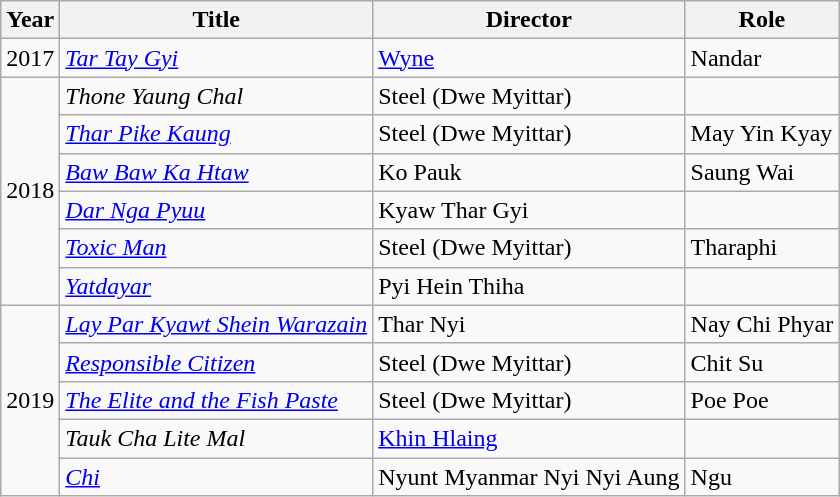<table class="wikitable sortable">
<tr>
<th>Year</th>
<th>Title</th>
<th>Director</th>
<th>Role</th>
</tr>
<tr>
<td>2017</td>
<td><em><a href='#'>Tar Tay Gyi</a></em></td>
<td><a href='#'>Wyne</a></td>
<td>Nandar</td>
</tr>
<tr>
<td rowspan="6">2018</td>
<td><em>Thone Yaung Chal</em></td>
<td>Steel (Dwe Myittar)</td>
<td></td>
</tr>
<tr>
<td><em><a href='#'>Thar Pike Kaung</a></em></td>
<td>Steel (Dwe Myittar)</td>
<td>May Yin Kyay</td>
</tr>
<tr>
<td><em><a href='#'>Baw Baw Ka Htaw</a></em></td>
<td>Ko Pauk</td>
<td>Saung Wai</td>
</tr>
<tr>
<td><em><a href='#'>Dar Nga Pyuu</a></em> </td>
<td>Kyaw Thar Gyi</td>
<td></td>
</tr>
<tr>
<td><em><a href='#'>Toxic Man</a></em> </td>
<td>Steel (Dwe Myittar)</td>
<td>Tharaphi</td>
</tr>
<tr>
<td><em><a href='#'>Yatdayar</a></em> </td>
<td>Pyi Hein Thiha</td>
<td></td>
</tr>
<tr>
<td rowspan="5">2019</td>
<td><em><a href='#'>Lay Par Kyawt Shein Warazain</a></em> </td>
<td>Thar Nyi</td>
<td>Nay Chi Phyar</td>
</tr>
<tr>
<td><em><a href='#'>Responsible Citizen</a></em> </td>
<td>Steel (Dwe Myittar)</td>
<td>Chit Su</td>
</tr>
<tr>
<td><em><a href='#'>The Elite and the Fish Paste</a></em> </td>
<td>Steel (Dwe Myittar)</td>
<td>Poe Poe</td>
</tr>
<tr>
<td><em>Tauk Cha Lite Mal</em> </td>
<td><a href='#'>Khin Hlaing</a></td>
<td></td>
</tr>
<tr>
<td><em><a href='#'>Chi</a></em></td>
<td>Nyunt Myanmar Nyi Nyi Aung</td>
<td>Ngu</td>
</tr>
</table>
